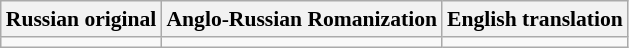<table class="wikitable" style="font-size:90%">
<tr>
<th>Russian original</th>
<th>Anglo-Russian Romanization</th>
<th>English translation</th>
</tr>
<tr style="vertical-align:top; white-space:nowrap;">
<td></td>
<td></td>
<td></td>
</tr>
</table>
